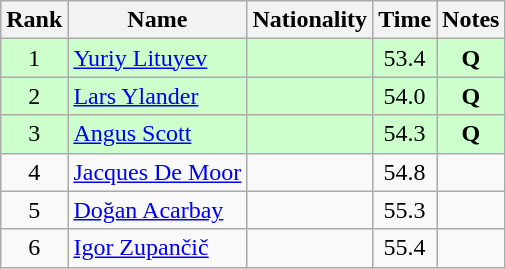<table class="wikitable sortable" style="text-align:center">
<tr>
<th>Rank</th>
<th>Name</th>
<th>Nationality</th>
<th>Time</th>
<th>Notes</th>
</tr>
<tr bgcolor=ccffcc>
<td>1</td>
<td align=left><a href='#'>Yuriy Lituyev</a></td>
<td align=left></td>
<td>53.4</td>
<td><strong>Q</strong></td>
</tr>
<tr bgcolor=ccffcc>
<td>2</td>
<td align=left><a href='#'>Lars Ylander</a></td>
<td align=left></td>
<td>54.0</td>
<td><strong>Q</strong></td>
</tr>
<tr bgcolor=ccffcc>
<td>3</td>
<td align=left><a href='#'>Angus Scott</a></td>
<td align=left></td>
<td>54.3</td>
<td><strong>Q</strong></td>
</tr>
<tr>
<td>4</td>
<td align=left><a href='#'>Jacques De Moor</a></td>
<td align=left></td>
<td>54.8</td>
<td></td>
</tr>
<tr>
<td>5</td>
<td align=left><a href='#'>Doğan Acarbay</a></td>
<td align=left></td>
<td>55.3</td>
<td></td>
</tr>
<tr>
<td>6</td>
<td align=left><a href='#'>Igor Zupančič</a></td>
<td align=left></td>
<td>55.4</td>
<td></td>
</tr>
</table>
